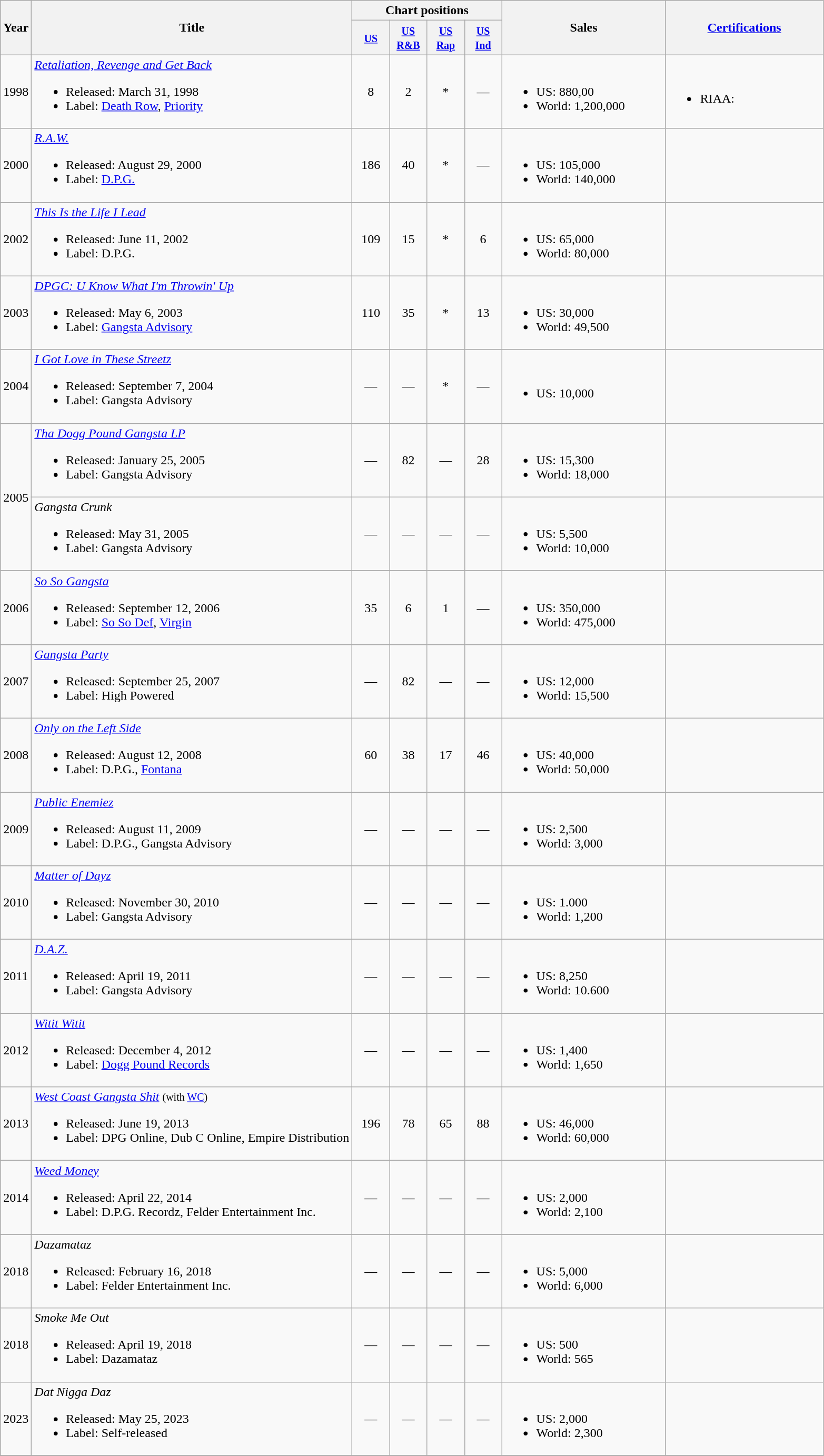<table class="wikitable">
<tr>
<th rowspan="2">Year</th>
<th rowspan="2">Title</th>
<th colspan="4">Chart positions</th>
<th scope="col" rowspan="2" style="width:12.5em;">Sales</th>
<th scope="col" rowspan="2" style="width:12em;"><a href='#'>Certifications</a></th>
</tr>
<tr>
<th width="40"><small><a href='#'>US</a></small></th>
<th width="40"><small><a href='#'>US R&B</a></small></th>
<th width="40"><small><a href='#'>US Rap</a></small></th>
<th width="40"><small><a href='#'>US Ind</a></small></th>
</tr>
<tr>
<td>1998</td>
<td><em><a href='#'>Retaliation, Revenge and Get Back</a></em><br><ul><li>Released: March 31, 1998</li><li>Label: <a href='#'>Death Row</a>, <a href='#'>Priority</a></li></ul></td>
<td align="center">8</td>
<td align="center">2</td>
<td align="center">*</td>
<td align="center">—</td>
<td><br><ul><li>US: 880,00</li><li>World: 1,200,000</li></ul></td>
<td><br><ul><li>RIAA:</li></ul></td>
</tr>
<tr>
<td>2000</td>
<td><em><a href='#'>R.A.W.</a></em><br><ul><li>Released: August 29, 2000</li><li>Label: <a href='#'>D.P.G.</a></li></ul></td>
<td align="center">186</td>
<td align="center">40</td>
<td align="center">*</td>
<td align="center">—</td>
<td><br><ul><li>US: 105,000</li><li>World: 140,000</li></ul></td>
<td></td>
</tr>
<tr>
<td>2002</td>
<td><em><a href='#'>This Is the Life I Lead</a></em><br><ul><li>Released: June 11, 2002</li><li>Label: D.P.G.</li></ul></td>
<td align="center">109</td>
<td align="center">15</td>
<td align="center">*</td>
<td align="center">6</td>
<td><br><ul><li>US: 65,000</li><li>World: 80,000</li></ul></td>
<td></td>
</tr>
<tr>
<td>2003</td>
<td><em><a href='#'>DPGC: U Know What I'm Throwin' Up</a></em><br><ul><li>Released: May 6, 2003</li><li>Label: <a href='#'>Gangsta Advisory</a></li></ul></td>
<td align="center">110</td>
<td align="center">35</td>
<td align="center">*</td>
<td align="center">13</td>
<td><br><ul><li>US: 30,000</li><li>World: 49,500</li></ul></td>
<td></td>
</tr>
<tr>
<td>2004</td>
<td><em><a href='#'>I Got Love in These Streetz</a></em><br><ul><li>Released: September 7, 2004</li><li>Label: Gangsta Advisory</li></ul></td>
<td align="center">—</td>
<td align="center">—</td>
<td align="center">*</td>
<td align="center">—</td>
<td><br><ul><li>US: 10,000</li></ul></td>
<td></td>
</tr>
<tr>
<td rowspan="2">2005</td>
<td><em><a href='#'>Tha Dogg Pound Gangsta LP</a></em><br><ul><li>Released: January 25, 2005</li><li>Label: Gangsta Advisory</li></ul></td>
<td align="center">—</td>
<td align="center">82</td>
<td align="center">—</td>
<td align="center">28</td>
<td><br><ul><li>US: 15,300</li><li>World: 18,000</li></ul></td>
<td></td>
</tr>
<tr>
<td><em>Gangsta Crunk</em><br><ul><li>Released: May 31, 2005</li><li>Label: Gangsta Advisory</li></ul></td>
<td align="center">—</td>
<td align="center">—</td>
<td align="center">—</td>
<td align="center">—</td>
<td><br><ul><li>US: 5,500</li><li>World: 10,000</li></ul></td>
<td></td>
</tr>
<tr>
<td>2006</td>
<td><em><a href='#'>So So Gangsta</a></em><br><ul><li>Released: September 12, 2006</li><li>Label: <a href='#'>So So Def</a>, <a href='#'>Virgin</a></li></ul></td>
<td align="center">35</td>
<td align="center">6</td>
<td align="center">1</td>
<td align="center">—</td>
<td><br><ul><li>US: 350,000</li><li>World: 475,000</li></ul></td>
<td></td>
</tr>
<tr>
<td>2007</td>
<td><em><a href='#'>Gangsta Party</a></em><br><ul><li>Released: September 25, 2007</li><li>Label: High Powered</li></ul></td>
<td align="center">—</td>
<td align="center">82</td>
<td align="center">—</td>
<td align="center">—</td>
<td><br><ul><li>US: 12,000</li><li>World: 15,500</li></ul></td>
<td></td>
</tr>
<tr>
<td>2008</td>
<td><em><a href='#'>Only on the Left Side</a></em><br><ul><li>Released: August 12, 2008</li><li>Label: D.P.G., <a href='#'>Fontana</a></li></ul></td>
<td align="center">60</td>
<td align="center">38</td>
<td align="center">17</td>
<td align="center">46</td>
<td><br><ul><li>US: 40,000</li><li>World: 50,000</li></ul></td>
<td></td>
</tr>
<tr>
<td>2009</td>
<td><em><a href='#'>Public Enemiez</a></em><br><ul><li>Released: August 11, 2009</li><li>Label: D.P.G., Gangsta Advisory</li></ul></td>
<td align="center">—</td>
<td align="center">—</td>
<td align="center">—</td>
<td align="center">—</td>
<td><br><ul><li>US: 2,500</li><li>World: 3,000</li></ul></td>
<td></td>
</tr>
<tr>
<td>2010</td>
<td><em><a href='#'>Matter of Dayz</a></em><br><ul><li>Released: November 30, 2010</li><li>Label: Gangsta Advisory</li></ul></td>
<td align="center">—</td>
<td align="center">—</td>
<td align="center">—</td>
<td align="center">—</td>
<td><br><ul><li>US: 1.000</li><li>World: 1,200</li></ul></td>
<td></td>
</tr>
<tr>
<td>2011</td>
<td><em><a href='#'>D.A.Z.</a></em><br><ul><li>Released: April 19, 2011</li><li>Label: Gangsta Advisory</li></ul></td>
<td align="center">—</td>
<td align="center">—</td>
<td align="center">—</td>
<td align="center">—</td>
<td><br><ul><li>US: 8,250</li><li>World: 10.600</li></ul></td>
<td></td>
</tr>
<tr>
<td>2012</td>
<td><em><a href='#'>Witit Witit</a></em><br><ul><li>Released: December 4, 2012</li><li>Label: <a href='#'>Dogg Pound Records</a></li></ul></td>
<td align="center">—</td>
<td align="center">—</td>
<td align="center">—</td>
<td align="center">—</td>
<td><br><ul><li>US: 1,400</li><li>World: 1,650</li></ul></td>
<td></td>
</tr>
<tr>
<td>2013</td>
<td><em><a href='#'>West Coast Gangsta Shit</a></em> <small>(with <a href='#'>WC</a>)</small><br><ul><li>Released: June 19, 2013</li><li>Label: DPG Online, Dub C Online, Empire Distribution</li></ul></td>
<td align="center">196</td>
<td align="center">78</td>
<td align="center">65</td>
<td align="center">88</td>
<td><br><ul><li>US: 46,000</li><li>World: 60,000</li></ul></td>
<td></td>
</tr>
<tr>
<td>2014</td>
<td><em><a href='#'>Weed Money</a></em><br><ul><li>Released: April 22, 2014</li><li>Label: D.P.G. Recordz, Felder Entertainment Inc.</li></ul></td>
<td align="center">—</td>
<td align="center">—</td>
<td align="center">—</td>
<td align="center">—</td>
<td><br><ul><li>US: 2,000</li><li>World: 2,100</li></ul></td>
<td></td>
</tr>
<tr>
<td>2018</td>
<td><em>Dazamataz</em><br><ul><li>Released: February 16, 2018</li><li>Label: Felder Entertainment Inc.</li></ul></td>
<td align="center">—</td>
<td align="center">—</td>
<td align="center">—</td>
<td align="center">—</td>
<td><br><ul><li>US: 5,000</li><li>World: 6,000</li></ul></td>
<td></td>
</tr>
<tr>
<td>2018</td>
<td><em>Smoke Me Out</em><br><ul><li>Released: April 19, 2018</li><li>Label: Dazamataz</li></ul></td>
<td align="center">—</td>
<td align="center">—</td>
<td align="center">—</td>
<td align="center">—</td>
<td><br><ul><li>US: 500</li><li>World: 565</li></ul></td>
<td></td>
</tr>
<tr>
<td>2023</td>
<td><em>Dat Nigga Daz</em><br><ul><li>Released: May 25, 2023</li><li>Label: Self-released</li></ul></td>
<td align="center">—</td>
<td align="center">—</td>
<td align="center">—</td>
<td align="center">—</td>
<td><br><ul><li>US: 2,000</li><li>World: 2,300</li></ul></td>
<td></td>
</tr>
<tr>
</tr>
</table>
